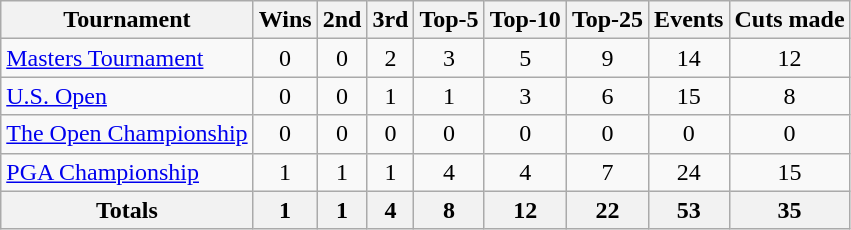<table class=wikitable style=text-align:center>
<tr>
<th>Tournament</th>
<th>Wins</th>
<th>2nd</th>
<th>3rd</th>
<th>Top-5</th>
<th>Top-10</th>
<th>Top-25</th>
<th>Events</th>
<th>Cuts made</th>
</tr>
<tr>
<td align=left><a href='#'>Masters Tournament</a></td>
<td>0</td>
<td>0</td>
<td>2</td>
<td>3</td>
<td>5</td>
<td>9</td>
<td>14</td>
<td>12</td>
</tr>
<tr>
<td align=left><a href='#'>U.S. Open</a></td>
<td>0</td>
<td>0</td>
<td>1</td>
<td>1</td>
<td>3</td>
<td>6</td>
<td>15</td>
<td>8</td>
</tr>
<tr>
<td align=left><a href='#'>The Open Championship</a></td>
<td>0</td>
<td>0</td>
<td>0</td>
<td>0</td>
<td>0</td>
<td>0</td>
<td>0</td>
<td>0</td>
</tr>
<tr>
<td align=left><a href='#'>PGA Championship</a></td>
<td>1</td>
<td>1</td>
<td>1</td>
<td>4</td>
<td>4</td>
<td>7</td>
<td>24</td>
<td>15</td>
</tr>
<tr>
<th>Totals</th>
<th>1</th>
<th>1</th>
<th>4</th>
<th>8</th>
<th>12</th>
<th>22</th>
<th>53</th>
<th>35</th>
</tr>
</table>
